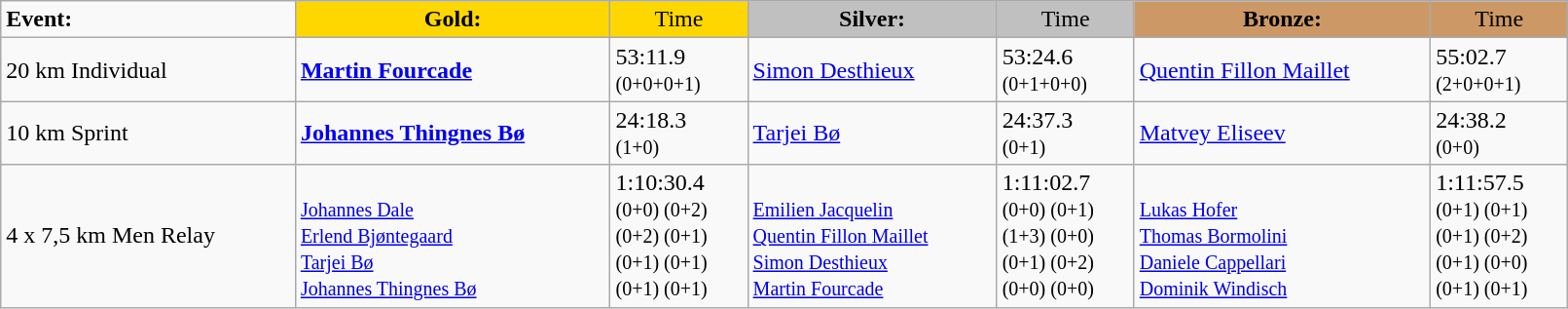<table class="wikitable" width=85%>
<tr>
<td><strong>Event:</strong></td>
<td style="text-align:center;background-color:gold;"><strong>Gold:</strong></td>
<td style="text-align:center;background-color:gold;">Time</td>
<td style="text-align:center;background-color:silver;"><strong>Silver:</strong></td>
<td style="text-align:center;background-color:silver;">Time</td>
<td style="text-align:center;background-color:#CC9966;"><strong>Bronze:</strong></td>
<td style="text-align:center;background-color:#CC9966;">Time</td>
</tr>
<tr>
<td>20 km Individual</td>
<td><strong><a href='#'>Martin Fourcade</a></strong><br><small></small></td>
<td>53:11.9<br><small>(0+0+0+1)</small></td>
<td><a href='#'>Simon Desthieux</a><br><small></small></td>
<td>53:24.6<br><small>(0+1+0+0)</small></td>
<td><a href='#'>Quentin Fillon Maillet</a><br><small></small></td>
<td>55:02.7<br><small>(2+0+0+1)</small></td>
</tr>
<tr>
<td>10 km Sprint</td>
<td><strong><a href='#'>Johannes Thingnes Bø</a></strong><br><small></small></td>
<td>24:18.3<br><small>(1+0)</small></td>
<td><a href='#'>Tarjei Bø</a><br><small></small></td>
<td>24:37.3<br><small>(0+1)</small></td>
<td><a href='#'>Matvey Eliseev</a><br><small></small></td>
<td>24:38.2<br><small>(0+0)</small></td>
</tr>
<tr>
<td>4 x 7,5 km Men Relay</td>
<td><strong></strong><br><small><a href='#'>Johannes Dale</a><br><a href='#'>Erlend Bjøntegaard</a><br><a href='#'>Tarjei Bø</a><br><a href='#'>Johannes Thingnes Bø</a></small></td>
<td>1:10:30.4<br><small>(0+0) (0+2)<br>(0+2) (0+1)<br>(0+1) (0+1)<br>(0+1) (0+1)</small></td>
<td><br><small><a href='#'>Emilien Jacquelin</a><br><a href='#'>Quentin Fillon Maillet</a><br><a href='#'>Simon Desthieux</a><br><a href='#'>Martin Fourcade</a></small></td>
<td>1:11:02.7<br><small>(0+0) (0+1)<br>(1+3) (0+0)<br>(0+1) (0+2)<br>(0+0) (0+0)</small></td>
<td><br><small><a href='#'>Lukas Hofer</a><br><a href='#'>Thomas Bormolini</a><br><a href='#'>Daniele Cappellari</a><br><a href='#'>Dominik Windisch</a></small></td>
<td>1:11:57.5<br><small>(0+1) (0+1)<br>(0+1) (0+2)<br>(0+1) (0+0)<br>(0+1) (0+1)</small></td>
</tr>
</table>
